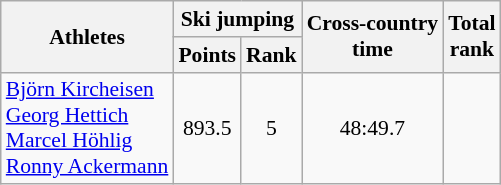<table class="wikitable" border="1" style="font-size:90%">
<tr>
<th rowspan="2">Athletes</th>
<th colspan="2">Ski jumping</th>
<th rowspan="2">Cross-country <br> time</th>
<th rowspan="2">Total <br> rank</th>
</tr>
<tr>
<th>Points</th>
<th>Rank</th>
</tr>
<tr>
<td><a href='#'>Björn Kircheisen</a><br><a href='#'>Georg Hettich</a><br><a href='#'>Marcel Höhlig</a><br><a href='#'>Ronny Ackermann</a></td>
<td align=center>893.5</td>
<td align=center>5</td>
<td align=center>48:49.7</td>
<td align=center></td>
</tr>
</table>
